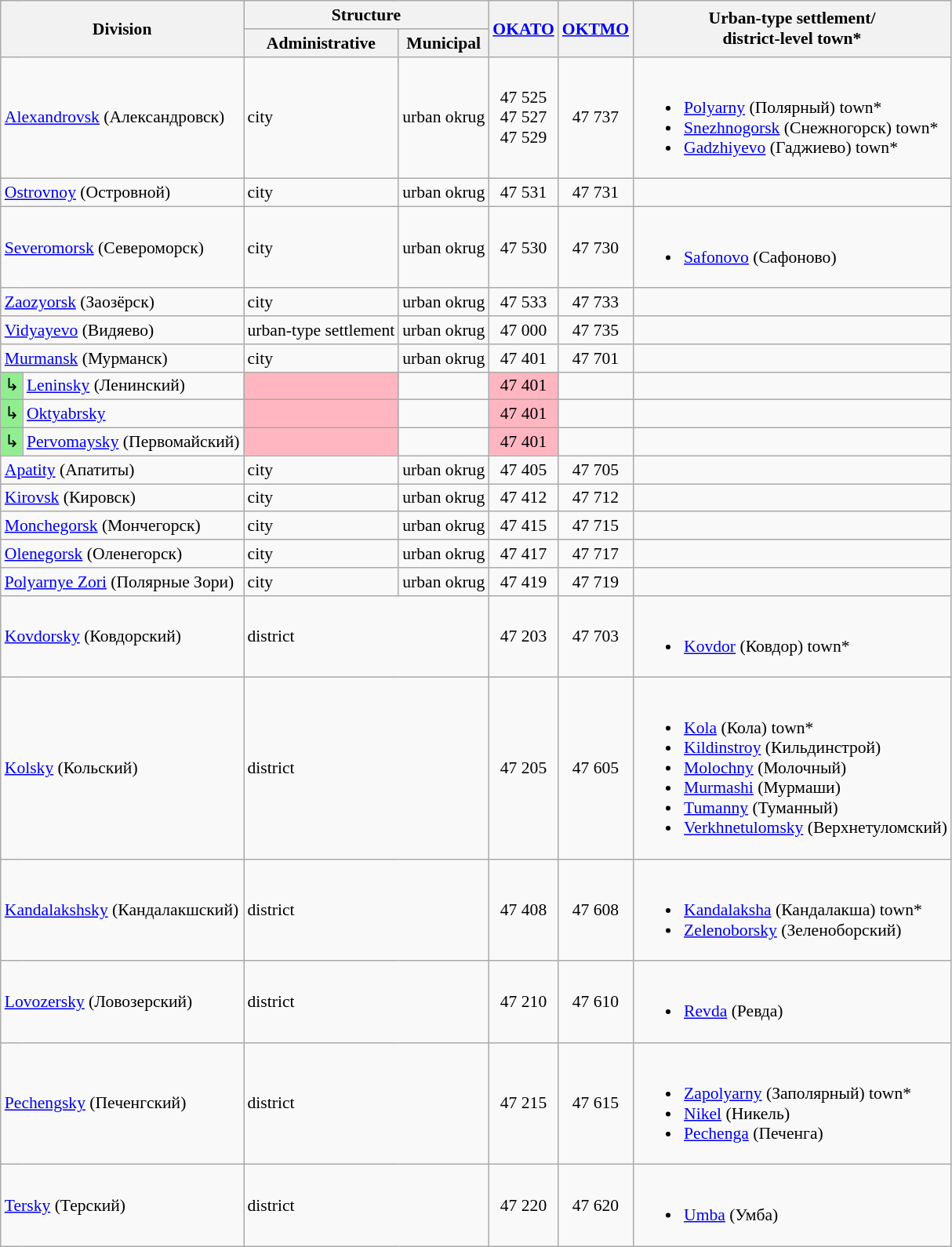<table class="wikitable" style="padding: 24em 0; font-size: 90%;">
<tr>
<th colspan="2" rowspan="2">Division</th>
<th colspan="2">Structure</th>
<th rowspan="2"><a href='#'>OKATO</a></th>
<th rowspan="2"><a href='#'>OKTMO</a></th>
<th rowspan="2">Urban-type settlement/<br>district-level town*</th>
</tr>
<tr>
<th>Administrative</th>
<th>Municipal</th>
</tr>
<tr>
<td colspan="2"><a href='#'>Alexandrovsk</a> (Александровск)</td>
<td>city </td>
<td>urban okrug</td>
<td align="center">47 525<br>47 527<br>47 529</td>
<td align="center">47 737</td>
<td><br><ul><li><a href='#'>Polyarny</a> (Полярный) town*</li><li><a href='#'>Snezhnogorsk</a> (Снежногорск) town*</li><li><a href='#'>Gadzhiyevo</a> (Гаджиево) town*</li></ul></td>
</tr>
<tr>
<td colspan="2"><a href='#'>Ostrovnoy</a> (Островной)</td>
<td>city </td>
<td>urban okrug</td>
<td align="center">47 531</td>
<td align="center">47 731</td>
<td></td>
</tr>
<tr>
<td colspan="2"><a href='#'>Severomorsk</a> (Североморск)</td>
<td>city </td>
<td>urban okrug</td>
<td align="center">47 530</td>
<td align="center">47 730</td>
<td><br><ul><li><a href='#'>Safonovo</a> (Сафоново)</li></ul></td>
</tr>
<tr>
<td colspan="2"><a href='#'>Zaozyorsk</a> (Заозёрск)</td>
<td>city </td>
<td>urban okrug</td>
<td align="center">47 533</td>
<td align="center">47 733</td>
<td></td>
</tr>
<tr>
<td colspan="2"><a href='#'>Vidyayevo</a> (Видяево)</td>
<td>urban-type settlement </td>
<td>urban okrug</td>
<td align="center">47 000</td>
<td align="center">47 735</td>
<td></td>
</tr>
<tr>
<td colspan="2"><a href='#'>Murmansk</a> (Мурманск)</td>
<td>city</td>
<td>urban okrug</td>
<td align="center">47 401</td>
<td align="center">47 701</td>
<td></td>
</tr>
<tr>
<td bgcolor="lightgreen">↳</td>
<td><a href='#'>Leninsky</a> (Ленинский)</td>
<td bgcolor="lightpink"></td>
<td></td>
<td bgcolor="lightpink" align="center">47 401</td>
<td></td>
<td></td>
</tr>
<tr>
<td bgcolor="lightgreen">↳</td>
<td><a href='#'>Oktyabrsky</a></td>
<td bgcolor="lightpink"></td>
<td></td>
<td bgcolor="lightpink" align="center">47 401</td>
<td></td>
<td></td>
</tr>
<tr>
<td bgcolor="lightgreen">↳</td>
<td><a href='#'>Pervomaysky</a> (Первомайский)</td>
<td bgcolor="lightpink"></td>
<td></td>
<td bgcolor="lightpink" align="center">47 401</td>
<td></td>
<td></td>
</tr>
<tr>
<td colspan="2"><a href='#'>Apatity</a> (Апатиты)</td>
<td>city</td>
<td>urban okrug</td>
<td align="center">47 405</td>
<td align="center">47 705</td>
<td></td>
</tr>
<tr>
<td colspan="2"><a href='#'>Kirovsk</a> (Кировск)</td>
<td>city</td>
<td>urban okrug</td>
<td align="center">47 412</td>
<td align="center">47 712</td>
<td></td>
</tr>
<tr>
<td colspan="2"><a href='#'>Monchegorsk</a> (Мончегорск)</td>
<td>city</td>
<td>urban okrug</td>
<td align="center">47 415</td>
<td align="center">47 715</td>
<td></td>
</tr>
<tr>
<td colspan="2"><a href='#'>Olenegorsk</a> (Оленегорск)</td>
<td>city</td>
<td>urban okrug</td>
<td align="center">47 417</td>
<td align="center">47 717</td>
<td></td>
</tr>
<tr>
<td colspan="2"><a href='#'>Polyarnye Zori</a> (Полярные Зори)</td>
<td>city</td>
<td>urban okrug</td>
<td align="center">47 419</td>
<td align="center">47 719</td>
<td></td>
</tr>
<tr>
<td colspan="2"><a href='#'>Kovdorsky</a> (Ковдорский)</td>
<td colspan="2">district</td>
<td align="center">47 203</td>
<td align="center">47 703</td>
<td><br><ul><li><a href='#'>Kovdor</a> (Ковдор) town*</li></ul></td>
</tr>
<tr>
<td colspan="2"><a href='#'>Kolsky</a> (Кольский)</td>
<td colspan="2">district</td>
<td align="center">47 205</td>
<td align="center">47 605</td>
<td><br><ul><li><a href='#'>Kola</a> (Кола) town*</li><li><a href='#'>Kildinstroy</a> (Кильдинстрой)</li><li><a href='#'>Molochny</a> (Молочный)</li><li><a href='#'>Murmashi</a> (Мурмаши)</li><li><a href='#'>Tumanny</a> (Туманный)</li><li><a href='#'>Verkhnetulomsky</a> (Верхнетуломский)</li></ul></td>
</tr>
<tr>
<td colspan="2"><a href='#'>Kandalakshsky</a> (Кандалакшский)</td>
<td colspan="2">district</td>
<td align="center">47 408</td>
<td align="center">47 608</td>
<td><br><ul><li><a href='#'>Kandalaksha</a> (Кандалакша) town*</li><li><a href='#'>Zelenoborsky</a> (Зеленоборский)</li></ul></td>
</tr>
<tr>
<td colspan="2"><a href='#'>Lovozersky</a> (Ловозерский)</td>
<td colspan="2">district</td>
<td align="center">47 210</td>
<td align="center">47 610</td>
<td><br><ul><li><a href='#'>Revda</a> (Ревда)</li></ul></td>
</tr>
<tr>
<td colspan="2"><a href='#'>Pechengsky</a> (Печенгский)</td>
<td colspan="2">district</td>
<td align="center">47 215</td>
<td align="center">47 615</td>
<td><br><ul><li><a href='#'>Zapolyarny</a> (Заполярный) town*</li><li><a href='#'>Nikel</a> (Никель)</li><li><a href='#'>Pechenga</a> (Печенга)</li></ul></td>
</tr>
<tr>
<td colspan="2"><a href='#'>Tersky</a> (Терский)</td>
<td colspan="2">district</td>
<td align="center">47 220</td>
<td align="center">47 620</td>
<td><br><ul><li><a href='#'>Umba</a> (Умба)</li></ul></td>
</tr>
</table>
